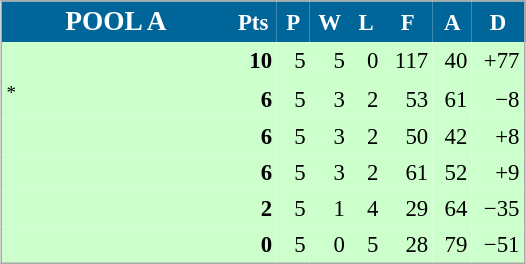<table align=center cellpadding="3" cellspacing="0" style="background: #f9f9f9; border: 1px #aaa solid; border-collapse: collapse; font-size: 95%;" width=350>
<tr bgcolor=#006699 style="color:white;">
<th width=34% style=font-size:120%><strong>POOL A</strong></th>
<th width=5%>Pts</th>
<th width=5%>P</th>
<th width=5%>W</th>
<th width=5%>L</th>
<th width=5%>F</th>
<th width=5%>A</th>
<th width=5%>D</th>
</tr>
<tr align=right bgcolor="#ccffcc">
<td align=left></td>
<td><strong>10</strong></td>
<td>5</td>
<td>5</td>
<td>0</td>
<td>117</td>
<td>40</td>
<td>+77</td>
</tr>
<tr align=right bgcolor="#ccffcc">
<td align=left> <sup>*</sup></td>
<td><strong>6</strong></td>
<td>5</td>
<td>3</td>
<td>2</td>
<td>53</td>
<td>61</td>
<td>−8</td>
</tr>
<tr align=right bgcolor="#ccffcc">
<td align=left></td>
<td><strong>6</strong></td>
<td>5</td>
<td>3</td>
<td>2</td>
<td>50</td>
<td>42</td>
<td>+8</td>
</tr>
<tr align=right bgcolor="#ccffcc">
<td align=left></td>
<td><strong>6</strong></td>
<td>5</td>
<td>3</td>
<td>2</td>
<td>61</td>
<td>52</td>
<td>+9</td>
</tr>
<tr align=right bgcolor="#ccffcc">
<td align=left></td>
<td><strong>2</strong></td>
<td>5</td>
<td>1</td>
<td>4</td>
<td>29</td>
<td>64</td>
<td>−35</td>
</tr>
<tr align=right bgcolor="#ccffcc">
<td align=left></td>
<td><strong>0</strong></td>
<td>5</td>
<td>0</td>
<td>5</td>
<td>28</td>
<td>79</td>
<td>−51</td>
</tr>
</table>
